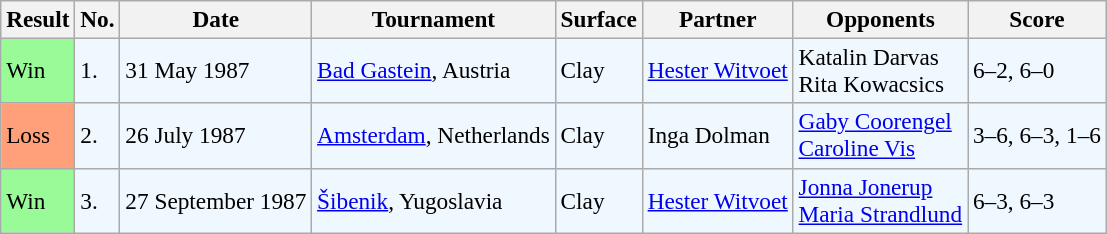<table class="sortable wikitable" style=font-size:97%>
<tr>
<th>Result</th>
<th>No.</th>
<th>Date</th>
<th>Tournament</th>
<th>Surface</th>
<th>Partner</th>
<th>Opponents</th>
<th class="unsortable">Score</th>
</tr>
<tr style="background:#f0f8ff;">
<td style="background:#98fb98;">Win</td>
<td>1.</td>
<td>31 May 1987</td>
<td><a href='#'>Bad Gastein</a>, Austria</td>
<td>Clay</td>
<td> <a href='#'>Hester Witvoet</a></td>
<td> Katalin Darvas <br>  Rita Kowacsics</td>
<td>6–2, 6–0</td>
</tr>
<tr style="background:#f0f8ff;">
<td style="background:#ffa07a;">Loss</td>
<td>2.</td>
<td>26 July 1987</td>
<td><a href='#'>Amsterdam</a>, Netherlands</td>
<td>Clay</td>
<td> Inga Dolman</td>
<td> <a href='#'>Gaby Coorengel</a> <br>  <a href='#'>Caroline Vis</a></td>
<td>3–6, 6–3, 1–6</td>
</tr>
<tr style="background:#f0f8ff;">
<td style="background:#98fb98;">Win</td>
<td>3.</td>
<td>27 September 1987</td>
<td><a href='#'>Šibenik</a>, Yugoslavia</td>
<td>Clay</td>
<td> <a href='#'>Hester Witvoet</a></td>
<td> <a href='#'>Jonna Jonerup</a> <br>  <a href='#'>Maria Strandlund</a></td>
<td>6–3, 6–3</td>
</tr>
</table>
